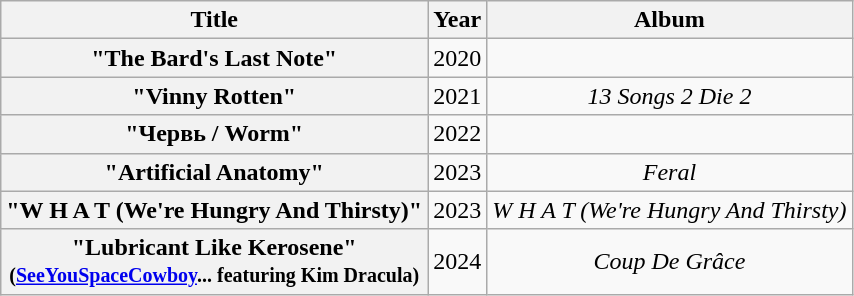<table class="wikitable plainrowheaders" style="text-align:center;">
<tr>
<th scope="col" rowspan="1">Title</th>
<th scope="col" rowspan="1">Year</th>
<th scope="col" rowspan="1">Album</th>
</tr>
<tr>
<th scope="row">"The Bard's Last Note"<br></th>
<td>2020</td>
<td></td>
</tr>
<tr>
<th scope="row">"Vinny Rotten"<br></th>
<td>2021</td>
<td><em>13 Songs 2 Die 2</em></td>
</tr>
<tr>
<th scope="row">"Червь / Worm"<br></th>
<td>2022</td>
<td></td>
</tr>
<tr>
<th scope="row">"Artificial Anatomy"<br></th>
<td>2023</td>
<td><em>Feral</em></td>
</tr>
<tr>
<th scope="row">"W H A T (We're Hungry And Thirsty)"<br></th>
<td>2023</td>
<td><em>W H A T (We're Hungry And Thirsty)</em></td>
</tr>
<tr>
<th scope="row">"Lubricant Like Kerosene" <br><small>(<a href='#'>SeeYouSpaceCowboy</a>... featuring Kim Dracula)</small></th>
<td>2024</td>
<td><em>Coup De Grâce</em></td>
</tr>
</table>
